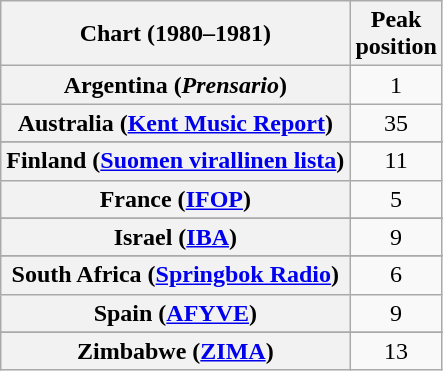<table class="wikitable sortable plainrowheaders" style="text-align:center">
<tr>
<th>Chart (1980–1981)</th>
<th>Peak<br>position</th>
</tr>
<tr>
<th scope="row">Argentina (<em>Prensario</em>)</th>
<td>1</td>
</tr>
<tr>
<th scope="row">Australia (<a href='#'>Kent Music Report</a>)</th>
<td>35</td>
</tr>
<tr>
</tr>
<tr>
<th scope="row">Finland (<a href='#'>Suomen virallinen lista</a>)</th>
<td>11</td>
</tr>
<tr>
<th scope="row">France (<a href='#'>IFOP</a>)</th>
<td>5</td>
</tr>
<tr>
</tr>
<tr>
</tr>
<tr>
<th scope="row">Israel (<a href='#'>IBA</a>)</th>
<td>9</td>
</tr>
<tr>
</tr>
<tr>
</tr>
<tr>
</tr>
<tr>
<th scope="row">South Africa (<a href='#'>Springbok Radio</a>)</th>
<td>6</td>
</tr>
<tr>
<th scope="row">Spain (<a href='#'>AFYVE</a>)</th>
<td>9</td>
</tr>
<tr>
</tr>
<tr>
</tr>
<tr>
</tr>
<tr>
<th scope="row">Zimbabwe (<a href='#'>ZIMA</a>) </th>
<td>13</td>
</tr>
</table>
